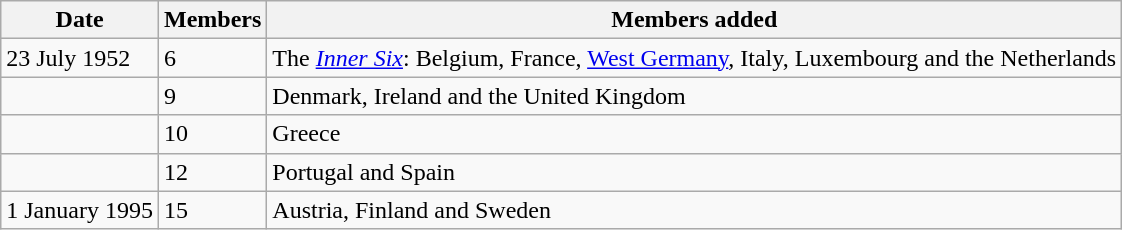<table class="wikitable">
<tr>
<th>Date</th>
<th>Members</th>
<th>Members added</th>
</tr>
<tr>
<td>23 July 1952</td>
<td>6</td>
<td>The <em><a href='#'>Inner Six</a></em>: Belgium, France, <a href='#'>West Germany</a>, Italy, Luxembourg and the Netherlands</td>
</tr>
<tr>
<td></td>
<td>9</td>
<td>Denmark, Ireland and the United Kingdom</td>
</tr>
<tr>
<td></td>
<td>10</td>
<td>Greece</td>
</tr>
<tr>
<td></td>
<td>12</td>
<td>Portugal and Spain</td>
</tr>
<tr>
<td>1 January 1995</td>
<td>15</td>
<td>Austria, Finland and Sweden</td>
</tr>
</table>
